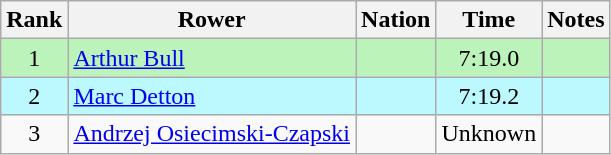<table class="wikitable sortable" style="text-align:center">
<tr>
<th>Rank</th>
<th>Rower</th>
<th>Nation</th>
<th>Time</th>
<th>Notes</th>
</tr>
<tr bgcolor=bbf3bb>
<td>1</td>
<td align=left><a href='#'>Arthur Bull</a></td>
<td align=left></td>
<td>7:19.0</td>
<td></td>
</tr>
<tr bgcolor=bbf9ff>
<td>2</td>
<td align=left><a href='#'>Marc Detton</a></td>
<td align=left></td>
<td>7:19.2</td>
<td></td>
</tr>
<tr>
<td>3</td>
<td align=left><a href='#'>Andrzej Osiecimski-Czapski</a></td>
<td align=left></td>
<td data-sort-value=9:99.9>Unknown</td>
<td></td>
</tr>
</table>
